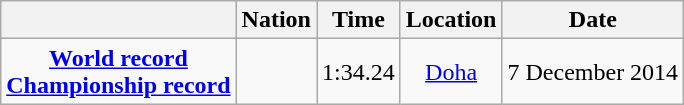<table class=wikitable style=text-align:center>
<tr>
<th></th>
<th>Nation</th>
<th>Time</th>
<th>Location</th>
<th>Date</th>
</tr>
<tr>
<td><strong><a href='#'>World record</a><br><a href='#'>Championship record</a></strong></td>
<td align=left></td>
<td align=left>1:34.24</td>
<td><a href='#'>Doha</a></td>
<td>7 December 2014</td>
</tr>
</table>
